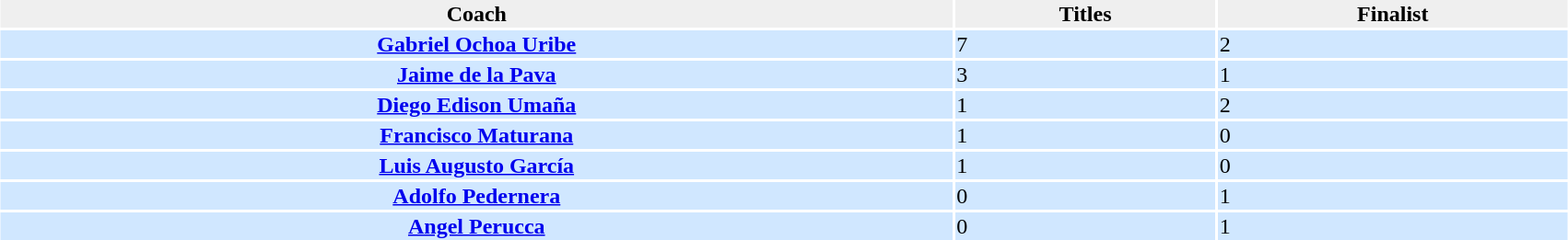<table width=90% style="margin:1em auto;">
<tr bgcolor=#EFEFEF>
<th>Coach</th>
<th>Titles</th>
<th>Finalist</th>
</tr>
<tr bgcolor=#D0E7FF>
<th><a href='#'>Gabriel Ochoa Uribe</a></th>
<td>7</td>
<td>2</td>
</tr>
<tr bgcolor=#D0E7FF>
<th><a href='#'>Jaime de la Pava</a></th>
<td>3</td>
<td>1</td>
</tr>
<tr bgcolor=#D0E7FF>
<th><a href='#'>Diego Edison Umaña</a></th>
<td>1</td>
<td>2</td>
</tr>
<tr bgcolor=#D0E7FF>
<th><a href='#'>Francisco Maturana</a></th>
<td>1</td>
<td>0</td>
</tr>
<tr bgcolor=#D0E7FF>
<th><a href='#'>Luis Augusto García</a></th>
<td>1</td>
<td>0</td>
</tr>
<tr bgcolor=#D0E7FF>
<th><a href='#'>Adolfo Pedernera</a></th>
<td>0</td>
<td>1</td>
</tr>
<tr bgcolor=#D0E7FF>
<th><a href='#'>Angel Perucca</a></th>
<td>0</td>
<td>1</td>
</tr>
</table>
